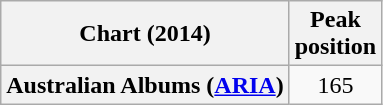<table class="wikitable plainrowheaders">
<tr>
<th scope="col">Chart (2014)</th>
<th scope="col">Peak<br>position</th>
</tr>
<tr>
<th scope="row">Australian Albums (<a href='#'>ARIA</a>)</th>
<td align="center">165</td>
</tr>
</table>
